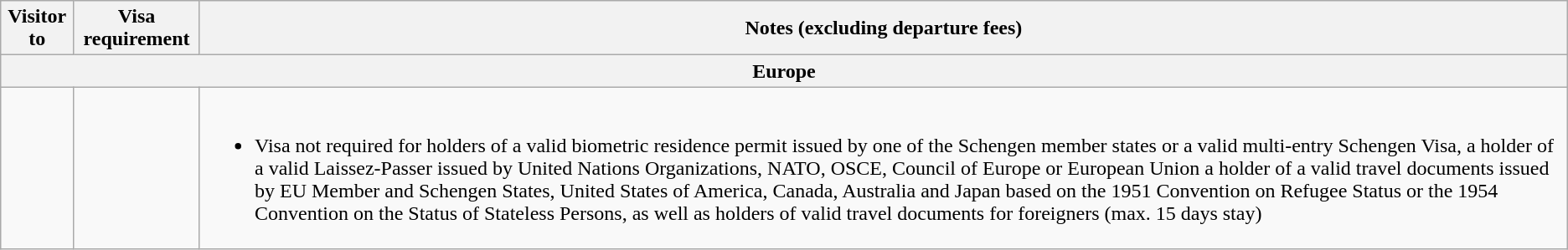<table class="wikitable">
<tr>
<th>Visitor to</th>
<th>Visa requirement</th>
<th>Notes (excluding departure fees)</th>
</tr>
<tr>
<th colspan="3">Europe</th>
</tr>
<tr>
<td></td>
<td></td>
<td><br><ul><li>Visa not required for holders of a valid biometric residence permit issued by one of the Schengen member states or a valid multi-entry Schengen Visa, a holder of a valid Laissez-Passer issued by United Nations Organizations, NATO, OSCE, Council of Europe or European Union a holder of a valid travel documents issued by EU Member and Schengen States, United States of America, Canada, Australia and Japan based on the 1951 Convention on Refugee Status or the 1954 Convention on the Status of Stateless Persons, as well as holders of valid travel documents for foreigners (max. 15 days stay)</li></ul></td>
</tr>
</table>
